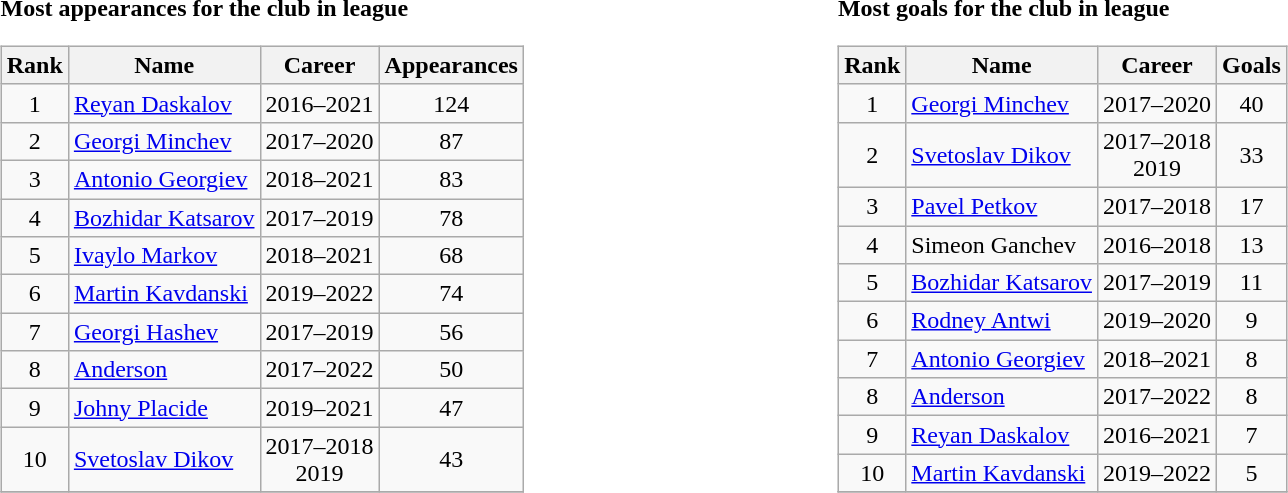<table>
<tr>
<td valign="top" width=33%><br><strong>Most appearances for the club in league</strong><table class="wikitable" style="text-align: center;">
<tr>
<th>Rank</th>
<th>Name</th>
<th>Career</th>
<th>Appearances</th>
</tr>
<tr>
<td>1</td>
<td style="text-align:left"> <a href='#'>Reyan Daskalov</a></td>
<td>2016–2021</td>
<td>124</td>
</tr>
<tr>
<td>2</td>
<td style="text-align:left"> <a href='#'>Georgi Minchev</a></td>
<td>2017–2020</td>
<td>87</td>
</tr>
<tr>
<td>3</td>
<td style="text-align:left"> <a href='#'>Antonio Georgiev</a></td>
<td>2018–2021</td>
<td>83</td>
</tr>
<tr>
<td>4</td>
<td style="text-align:left"> <a href='#'>Bozhidar Katsarov</a></td>
<td>2017–2019</td>
<td>78</td>
</tr>
<tr>
<td>5</td>
<td style="text-align:left"> <a href='#'>Ivaylo Markov</a></td>
<td>2018–2021</td>
<td>68</td>
</tr>
<tr>
<td>6</td>
<td style="text-align:left"> <a href='#'>Martin Kavdanski</a></td>
<td>2019–2022</td>
<td>74</td>
</tr>
<tr>
<td>7</td>
<td style="text-align:left"> <a href='#'>Georgi Hashev</a></td>
<td>2017–2019</td>
<td>56</td>
</tr>
<tr>
<td>8</td>
<td style="text-align:left"> <a href='#'>Anderson</a></td>
<td>2017–2022</td>
<td>50</td>
</tr>
<tr>
<td>9</td>
<td style="text-align:left"> <a href='#'>Johny Placide</a></td>
<td>2019–2021</td>
<td>47</td>
</tr>
<tr>
<td>10</td>
<td style="text-align:left"> <a href='#'>Svetoslav Dikov</a></td>
<td>2017–2018<br>2019</td>
<td>43</td>
</tr>
<tr>
</tr>
</table>
</td>
<td valign="top" width=33%><br><strong>Most goals for the club in league</strong><table class="wikitable" style="text-align: center;">
<tr>
<th>Rank</th>
<th>Name</th>
<th>Career</th>
<th>Goals</th>
</tr>
<tr>
<td>1</td>
<td style="text-align:left"> <a href='#'>Georgi Minchev</a></td>
<td>2017–2020</td>
<td>40</td>
</tr>
<tr>
<td>2</td>
<td style="text-align:left"> <a href='#'>Svetoslav Dikov</a></td>
<td>2017–2018<br>2019</td>
<td>33</td>
</tr>
<tr>
<td>3</td>
<td style="text-align:left"> <a href='#'>Pavel Petkov</a></td>
<td>2017–2018</td>
<td>17</td>
</tr>
<tr>
<td>4</td>
<td style="text-align:left"> Simeon Ganchev</td>
<td>2016–2018</td>
<td>13</td>
</tr>
<tr>
<td>5</td>
<td style="text-align:left"> <a href='#'>Bozhidar Katsarov</a></td>
<td>2017–2019</td>
<td>11</td>
</tr>
<tr>
<td>6</td>
<td style="text-align:left"> <a href='#'>Rodney Antwi</a></td>
<td>2019–2020</td>
<td>9</td>
</tr>
<tr>
<td>7</td>
<td style="text-align:left"> <a href='#'>Antonio Georgiev</a></td>
<td>2018–2021</td>
<td>8</td>
</tr>
<tr>
<td>8</td>
<td style="text-align:left"> <a href='#'>Anderson</a></td>
<td>2017–2022</td>
<td>8</td>
</tr>
<tr>
<td>9</td>
<td style="text-align:left"> <a href='#'>Reyan Daskalov</a></td>
<td>2016–2021</td>
<td>7</td>
</tr>
<tr>
<td>10</td>
<td style="text-align:left"> <a href='#'>Martin Kavdanski</a></td>
<td>2019–2022</td>
<td>5</td>
</tr>
<tr>
</tr>
</table>
</td>
</tr>
</table>
